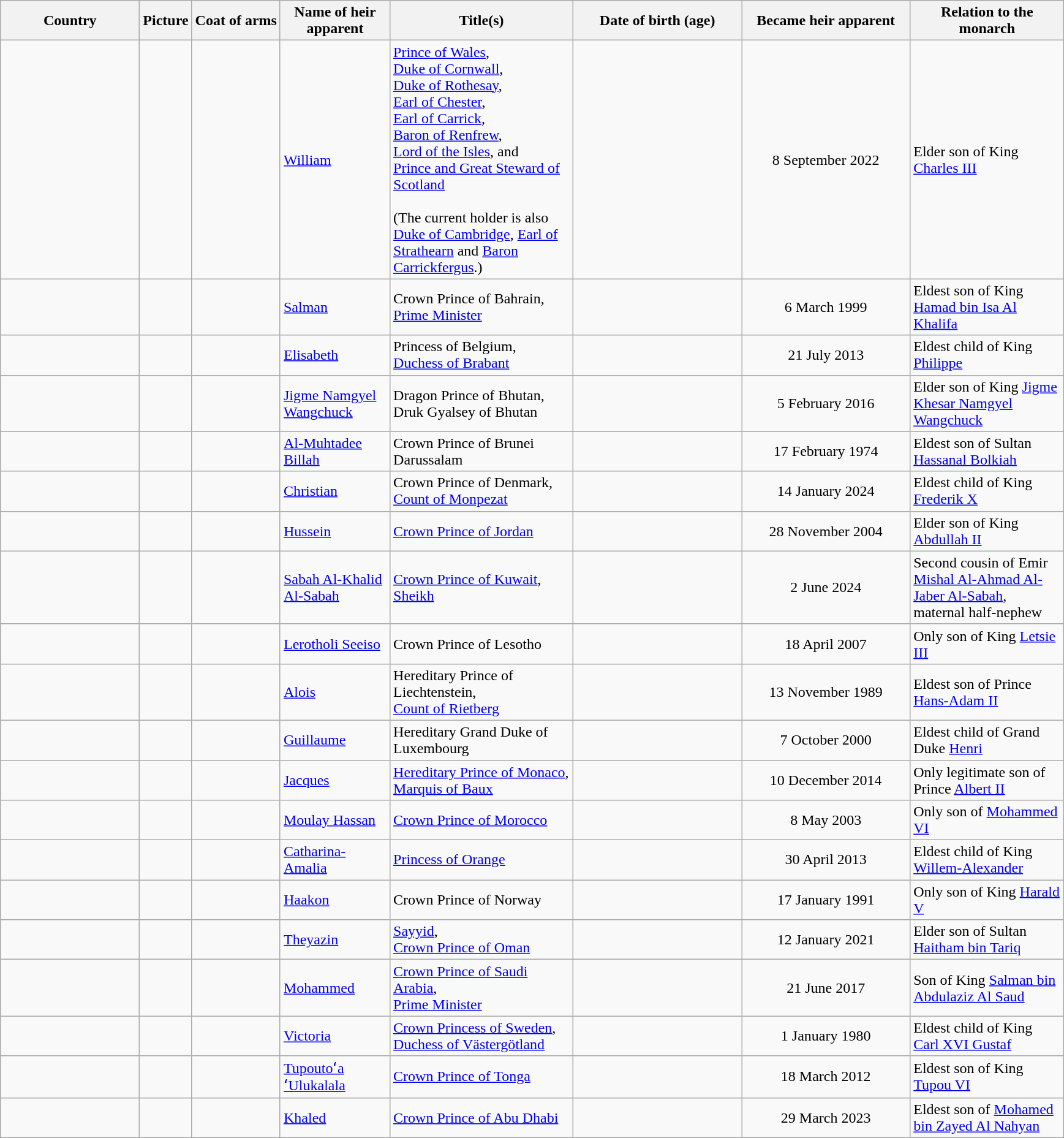<table class="wikitable sortable">
<tr>
<th style="width:9em">Country</th>
<th class="unsortable">Picture</th>
<th>Coat of arms</th>
<th style="width:7em">Name of heir apparent</th>
<th style="width:12em">Title(s)</th>
<th style="width:11em">Date of birth (age)</th>
<th style="width:11em">Became heir apparent</th>
<th style="width:10em">Relation to the monarch</th>
</tr>
<tr>
<td><br><br><br><br><br><br><br><br><br><br><br><br><br><br></td>
<td></td>
<td></td>
<td><a href='#'>William</a></td>
<td><a href='#'>Prince of Wales</a>,<br><a href='#'>Duke of Cornwall</a>,<br><a href='#'>Duke of Rothesay</a>,<br><a href='#'>Earl of Chester</a>,<br><a href='#'>Earl of Carrick</a>,<br><a href='#'>Baron of Renfrew</a>,<br><a href='#'>Lord of the Isles</a>, and<br><a href='#'>Prince and Great Steward of Scotland</a><br><br>(The current holder is also <a href='#'>Duke of Cambridge</a>, <a href='#'>Earl of Strathearn</a> and <a href='#'>Baron Carrickfergus</a>.)</td>
<td></td>
<td align="center">8 September 2022</td>
<td>Elder son of King <a href='#'>Charles III</a></td>
</tr>
<tr>
<td></td>
<td></td>
<td></td>
<td><a href='#'>Salman</a></td>
<td>Crown Prince of Bahrain,<br><a href='#'>Prime Minister</a></td>
<td></td>
<td align="center">6 March 1999</td>
<td>Eldest son of King <a href='#'>Hamad bin Isa Al Khalifa</a></td>
</tr>
<tr>
<td></td>
<td></td>
<td></td>
<td><a href='#'>Elisabeth</a></td>
<td>Princess of Belgium,<br><a href='#'>Duchess of Brabant</a></td>
<td></td>
<td align="center">21 July 2013</td>
<td>Eldest child of King <a href='#'>Philippe</a></td>
</tr>
<tr>
<td></td>
<td></td>
<td></td>
<td><a href='#'>Jigme Namgyel Wangchuck</a></td>
<td>Dragon Prince of Bhutan,<br>Druk Gyalsey of Bhutan</td>
<td></td>
<td align="center">5 February 2016</td>
<td>Elder son of King <a href='#'>Jigme Khesar Namgyel Wangchuck</a></td>
</tr>
<tr>
<td></td>
<td></td>
<td></td>
<td><a href='#'>Al-Muhtadee Billah</a></td>
<td>Crown Prince of Brunei Darussalam</td>
<td></td>
<td align="center">17 February 1974</td>
<td>Eldest son of Sultan <a href='#'>Hassanal Bolkiah</a></td>
</tr>
<tr>
<td></td>
<td></td>
<td></td>
<td><a href='#'>Christian</a></td>
<td>Crown Prince of Denmark,<br><a href='#'>Count of Monpezat</a></td>
<td></td>
<td align="center">14 January 2024</td>
<td>Eldest child of King <a href='#'>Frederik X</a></td>
</tr>
<tr>
<td></td>
<td></td>
<td></td>
<td><a href='#'>Hussein</a></td>
<td><a href='#'>Crown Prince of Jordan</a></td>
<td></td>
<td align="center">28 November 2004</td>
<td>Elder son of King <a href='#'>Abdullah II</a></td>
</tr>
<tr>
<td></td>
<td></td>
<td></td>
<td><a href='#'>Sabah Al-Khalid Al-Sabah</a></td>
<td><a href='#'>Crown Prince of Kuwait</a>,<br><a href='#'>Sheikh</a></td>
<td></td>
<td align="center">2 June 2024</td>
<td>Second cousin of Emir <a href='#'>Mishal Al-Ahmad Al-Jaber Al-Sabah</a>, maternal half-nephew</td>
</tr>
<tr>
<td></td>
<td></td>
<td></td>
<td><a href='#'>Lerotholi Seeiso</a></td>
<td>Crown Prince of Lesotho</td>
<td></td>
<td align="center">18 April 2007</td>
<td>Only son of King <a href='#'>Letsie III</a></td>
</tr>
<tr>
<td></td>
<td></td>
<td></td>
<td><a href='#'>Alois</a></td>
<td>Hereditary Prince of Liechtenstein,<br><a href='#'>Count of Rietberg</a></td>
<td></td>
<td align="center">13 November 1989</td>
<td>Eldest son of Prince <a href='#'>Hans-Adam II</a></td>
</tr>
<tr>
<td></td>
<td></td>
<td></td>
<td><a href='#'>Guillaume</a></td>
<td>Hereditary Grand Duke of Luxembourg</td>
<td></td>
<td align="center">7 October 2000</td>
<td>Eldest child of Grand Duke <a href='#'>Henri</a></td>
</tr>
<tr>
<td></td>
<td></td>
<td></td>
<td><a href='#'>Jacques</a></td>
<td><a href='#'>Hereditary Prince of Monaco</a>, <a href='#'>Marquis of Baux</a></td>
<td></td>
<td align="center">10 December 2014</td>
<td>Only legitimate son of Prince <a href='#'>Albert II</a></td>
</tr>
<tr>
<td></td>
<td></td>
<td></td>
<td><a href='#'>Moulay Hassan</a></td>
<td><a href='#'>Crown Prince of Morocco</a></td>
<td></td>
<td align="center">8 May 2003</td>
<td>Only son of <a href='#'>Mohammed VI</a></td>
</tr>
<tr>
<td></td>
<td></td>
<td></td>
<td><a href='#'>Catharina-Amalia</a></td>
<td><a href='#'>Princess of Orange</a></td>
<td></td>
<td align="center">30 April 2013</td>
<td>Eldest child of King <a href='#'>Willem-Alexander</a></td>
</tr>
<tr>
<td></td>
<td></td>
<td></td>
<td><a href='#'>Haakon</a></td>
<td>Crown Prince of Norway</td>
<td></td>
<td align="center">17 January 1991</td>
<td>Only son of King <a href='#'>Harald V</a></td>
</tr>
<tr>
<td></td>
<td></td>
<td></td>
<td><a href='#'>Theyazin</a></td>
<td><a href='#'>Sayyid</a>,<br><a href='#'>Crown Prince of Oman</a></td>
<td></td>
<td align="center">12 January 2021</td>
<td>Elder son of Sultan <a href='#'>Haitham bin Tariq</a></td>
</tr>
<tr>
<td></td>
<td></td>
<td></td>
<td><a href='#'>Mohammed</a></td>
<td><a href='#'>Crown Prince of Saudi Arabia</a>,<br><a href='#'>Prime Minister</a></td>
<td></td>
<td align="center">21 June 2017</td>
<td>Son of King <a href='#'>Salman bin Abdulaziz Al Saud</a></td>
</tr>
<tr>
<td></td>
<td></td>
<td></td>
<td><a href='#'>Victoria</a></td>
<td><a href='#'>Crown Princess of Sweden</a>,<br><a href='#'>Duchess of Västergötland</a></td>
<td></td>
<td align="center">1 January 1980</td>
<td>Eldest child of King <a href='#'>Carl XVI Gustaf</a></td>
</tr>
<tr>
<td></td>
<td></td>
<td></td>
<td><a href='#'>Tupoutoʻa ʻUlukalala</a></td>
<td><a href='#'>Crown Prince of Tonga</a></td>
<td></td>
<td align="center">18 March 2012</td>
<td>Eldest son of King <a href='#'>Tupou VI</a></td>
</tr>
<tr>
<td></td>
<td></td>
<td></td>
<td><a href='#'>Khaled</a></td>
<td><a href='#'>Crown Prince of Abu Dhabi</a></td>
<td></td>
<td align="center">29 March 2023</td>
<td>Eldest son of <a href='#'>Mohamed bin Zayed Al Nahyan</a></td>
</tr>
</table>
